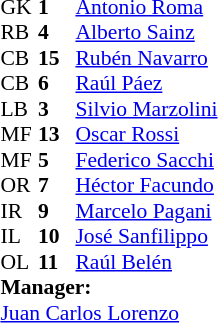<table style="font-size:90%; margin:0.2em auto;" cellspacing="0" cellpadding="0">
<tr>
<th width="25"></th>
<th width="25"></th>
</tr>
<tr>
<td>GK</td>
<td><strong>1</strong></td>
<td><a href='#'>Antonio Roma</a></td>
</tr>
<tr>
<td>RB</td>
<td><strong>4</strong></td>
<td><a href='#'>Alberto Sainz</a></td>
</tr>
<tr>
<td>CB</td>
<td><strong>15</strong></td>
<td><a href='#'>Rubén Navarro</a></td>
</tr>
<tr>
<td>CB</td>
<td><strong>6</strong></td>
<td><a href='#'>Raúl Páez</a></td>
</tr>
<tr>
<td>LB</td>
<td><strong>3</strong></td>
<td><a href='#'>Silvio Marzolini</a></td>
</tr>
<tr>
<td>MF</td>
<td><strong>13</strong></td>
<td><a href='#'>Oscar Rossi</a></td>
</tr>
<tr>
<td>MF</td>
<td><strong>5</strong></td>
<td><a href='#'>Federico Sacchi</a></td>
</tr>
<tr>
<td>OR</td>
<td><strong>7</strong></td>
<td><a href='#'>Héctor Facundo</a></td>
</tr>
<tr>
<td>IR</td>
<td><strong>9</strong></td>
<td><a href='#'>Marcelo Pagani</a></td>
</tr>
<tr>
<td>IL</td>
<td><strong>10</strong></td>
<td><a href='#'>José Sanfilippo</a></td>
</tr>
<tr>
<td>OL</td>
<td><strong>11</strong></td>
<td><a href='#'>Raúl Belén</a></td>
</tr>
<tr>
<td colspan=3><strong>Manager:</strong></td>
</tr>
<tr>
<td colspan=4><a href='#'>Juan Carlos Lorenzo</a></td>
</tr>
</table>
